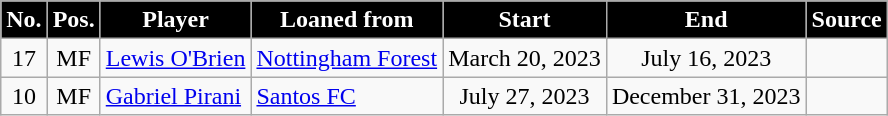<table class="wikitable" style="text-align:center; ">
<tr>
<th style="background:#000000; color:#FFFFFF;">No.</th>
<th style="background:#000000; color:#FFFFFF;">Pos.</th>
<th style="background:#000000; color:#FFFFFF;">Player</th>
<th style="background:#000000; color:#FFFFFF;">Loaned from</th>
<th style="background:#000000; color:#FFFFFF;">Start</th>
<th style="background:#000000; color:#FFFFFF;">End</th>
<th style="background:#000000; color:#FFFFFF; class="unsortable;">Source</th>
</tr>
<tr>
<td>17</td>
<td>MF</td>
<td align="left"> <a href='#'>Lewis O'Brien</a></td>
<td align="left"> <a href='#'>Nottingham Forest</a></td>
<td>March 20, 2023</td>
<td>July 16, 2023</td>
<td></td>
</tr>
<tr>
<td>10</td>
<td>MF</td>
<td align="left"> <a href='#'>Gabriel Pirani</a></td>
<td align="left"> <a href='#'>Santos FC</a></td>
<td>July 27, 2023</td>
<td>December 31, 2023</td>
<td></td>
</tr>
</table>
